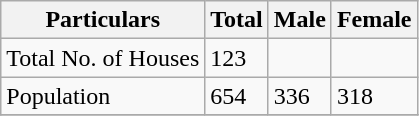<table class="wikitable sortable">
<tr>
<th>Particulars</th>
<th>Total</th>
<th>Male</th>
<th>Female</th>
</tr>
<tr>
<td>Total No. of Houses</td>
<td>123</td>
<td></td>
<td></td>
</tr>
<tr>
<td>Population</td>
<td>654</td>
<td>336</td>
<td>318</td>
</tr>
<tr>
</tr>
</table>
